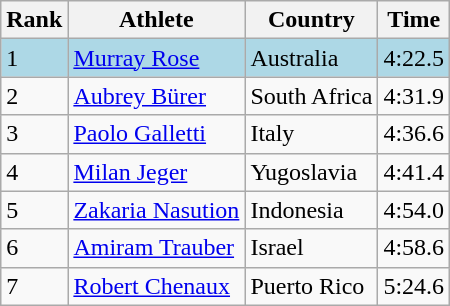<table class="wikitable">
<tr>
<th>Rank</th>
<th>Athlete</th>
<th>Country</th>
<th>Time</th>
</tr>
<tr bgcolor=lightblue>
<td>1</td>
<td><a href='#'>Murray Rose</a></td>
<td>Australia</td>
<td>4:22.5</td>
</tr>
<tr>
<td>2</td>
<td><a href='#'>Aubrey Bürer</a></td>
<td>South Africa</td>
<td>4:31.9</td>
</tr>
<tr>
<td>3</td>
<td><a href='#'>Paolo Galletti</a></td>
<td>Italy</td>
<td>4:36.6</td>
</tr>
<tr>
<td>4</td>
<td><a href='#'>Milan Jeger</a></td>
<td>Yugoslavia</td>
<td>4:41.4</td>
</tr>
<tr>
<td>5</td>
<td><a href='#'>Zakaria Nasution</a></td>
<td>Indonesia</td>
<td>4:54.0</td>
</tr>
<tr>
<td>6</td>
<td><a href='#'>Amiram Trauber</a></td>
<td>Israel</td>
<td>4:58.6</td>
</tr>
<tr>
<td>7</td>
<td><a href='#'>Robert Chenaux</a></td>
<td>Puerto Rico</td>
<td>5:24.6</td>
</tr>
</table>
